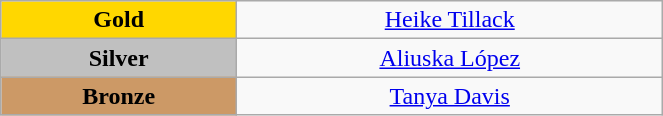<table class="wikitable" style="text-align:center; " width="35%">
<tr>
<td bgcolor="gold"><strong>Gold</strong></td>
<td><a href='#'>Heike Tillack</a><br>  <small><em></em></small></td>
</tr>
<tr>
<td bgcolor="silver"><strong>Silver</strong></td>
<td><a href='#'>Aliuska López</a><br>  <small><em></em></small></td>
</tr>
<tr>
<td bgcolor="CC9966"><strong>Bronze</strong></td>
<td><a href='#'>Tanya Davis</a><br>  <small><em></em></small></td>
</tr>
</table>
